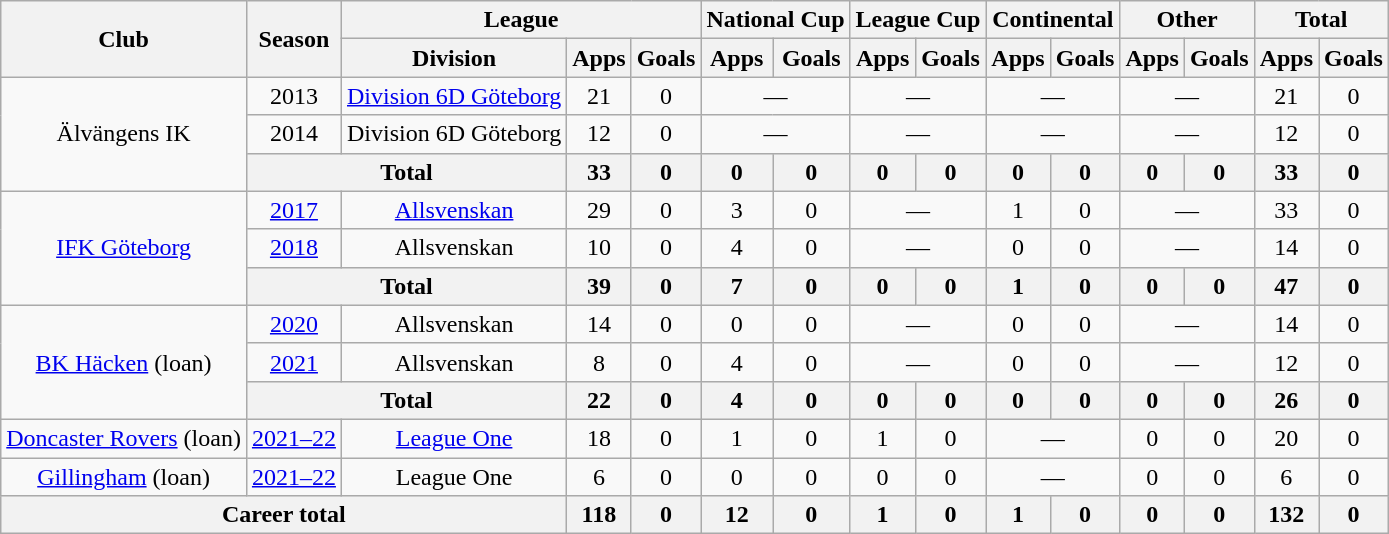<table class="wikitable" style="text-align: center;">
<tr>
<th rowspan="2">Club</th>
<th rowspan="2">Season</th>
<th colspan="3">League</th>
<th colspan="2">National Cup</th>
<th colspan="2">League Cup</th>
<th colspan="2">Continental</th>
<th colspan="2">Other</th>
<th colspan="2">Total</th>
</tr>
<tr>
<th>Division</th>
<th>Apps</th>
<th>Goals</th>
<th>Apps</th>
<th>Goals</th>
<th>Apps</th>
<th>Goals</th>
<th>Apps</th>
<th>Goals</th>
<th>Apps</th>
<th>Goals</th>
<th>Apps</th>
<th>Goals</th>
</tr>
<tr>
<td rowspan="3">Älvängens IK</td>
<td>2013</td>
<td><a href='#'>Division 6D Göteborg</a></td>
<td>21</td>
<td>0</td>
<td colspan="2">—</td>
<td colspan="2">—</td>
<td colspan="2">—</td>
<td colspan="2">—</td>
<td>21</td>
<td>0</td>
</tr>
<tr>
<td>2014</td>
<td>Division 6D Göteborg</td>
<td>12</td>
<td>0</td>
<td colspan="2">—</td>
<td colspan="2">—</td>
<td colspan="2">—</td>
<td colspan="2">—</td>
<td>12</td>
<td>0</td>
</tr>
<tr>
<th colspan="2">Total</th>
<th>33</th>
<th>0</th>
<th>0</th>
<th>0</th>
<th>0</th>
<th>0</th>
<th>0</th>
<th>0</th>
<th>0</th>
<th>0</th>
<th>33</th>
<th>0</th>
</tr>
<tr>
<td rowspan=3><a href='#'>IFK Göteborg</a></td>
<td><a href='#'>2017</a></td>
<td><a href='#'>Allsvenskan</a></td>
<td>29</td>
<td>0</td>
<td>3</td>
<td>0</td>
<td colspan="2">—</td>
<td>1</td>
<td>0</td>
<td colspan="2">—</td>
<td>33</td>
<td>0</td>
</tr>
<tr>
<td><a href='#'>2018</a></td>
<td>Allsvenskan</td>
<td>10</td>
<td>0</td>
<td>4</td>
<td>0</td>
<td colspan="2">—</td>
<td>0</td>
<td>0</td>
<td colspan="2">—</td>
<td>14</td>
<td>0</td>
</tr>
<tr>
<th colspan=2>Total</th>
<th>39</th>
<th>0</th>
<th>7</th>
<th>0</th>
<th>0</th>
<th>0</th>
<th>1</th>
<th>0</th>
<th>0</th>
<th>0</th>
<th>47</th>
<th>0</th>
</tr>
<tr>
<td rowspan=3><a href='#'>BK Häcken</a> (loan)</td>
<td><a href='#'>2020</a></td>
<td>Allsvenskan</td>
<td>14</td>
<td>0</td>
<td>0</td>
<td>0</td>
<td colspan="2">—</td>
<td>0</td>
<td>0</td>
<td colspan="2">—</td>
<td>14</td>
<td>0</td>
</tr>
<tr>
<td><a href='#'>2021</a></td>
<td>Allsvenskan</td>
<td>8</td>
<td>0</td>
<td>4</td>
<td>0</td>
<td colspan="2">—</td>
<td>0</td>
<td>0</td>
<td colspan="2">—</td>
<td>12</td>
<td>0</td>
</tr>
<tr>
<th colspan=2>Total</th>
<th>22</th>
<th>0</th>
<th>4</th>
<th>0</th>
<th>0</th>
<th>0</th>
<th>0</th>
<th>0</th>
<th>0</th>
<th>0</th>
<th>26</th>
<th>0</th>
</tr>
<tr>
<td><a href='#'>Doncaster Rovers</a> (loan)</td>
<td><a href='#'>2021–22</a></td>
<td><a href='#'>League One</a></td>
<td>18</td>
<td>0</td>
<td>1</td>
<td>0</td>
<td>1</td>
<td>0</td>
<td colspan="2">—</td>
<td>0</td>
<td>0</td>
<td>20</td>
<td>0</td>
</tr>
<tr>
<td><a href='#'>Gillingham</a> (loan)</td>
<td><a href='#'>2021–22</a></td>
<td>League One</td>
<td>6</td>
<td>0</td>
<td>0</td>
<td>0</td>
<td>0</td>
<td>0</td>
<td colspan="2">—</td>
<td>0</td>
<td>0</td>
<td>6</td>
<td>0</td>
</tr>
<tr>
<th colspan="3">Career total</th>
<th>118</th>
<th>0</th>
<th>12</th>
<th>0</th>
<th>1</th>
<th>0</th>
<th>1</th>
<th>0</th>
<th>0</th>
<th>0</th>
<th>132</th>
<th>0</th>
</tr>
</table>
